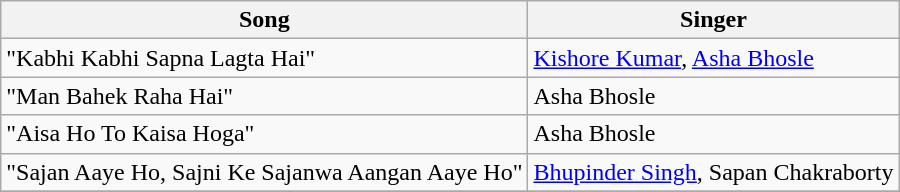<table class="wikitable">
<tr>
<th>Song</th>
<th>Singer</th>
</tr>
<tr>
<td>"Kabhi Kabhi Sapna Lagta Hai"</td>
<td><a href='#'>Kishore Kumar</a>, <a href='#'>Asha Bhosle</a></td>
</tr>
<tr>
<td>"Man Bahek Raha Hai"</td>
<td>Asha Bhosle</td>
</tr>
<tr>
<td>"Aisa Ho To Kaisa Hoga"</td>
<td>Asha Bhosle</td>
</tr>
<tr>
<td>"Sajan Aaye Ho, Sajni Ke Sajanwa Aangan Aaye Ho"</td>
<td><a href='#'>Bhupinder Singh</a>, Sapan Chakraborty</td>
</tr>
<tr>
</tr>
</table>
